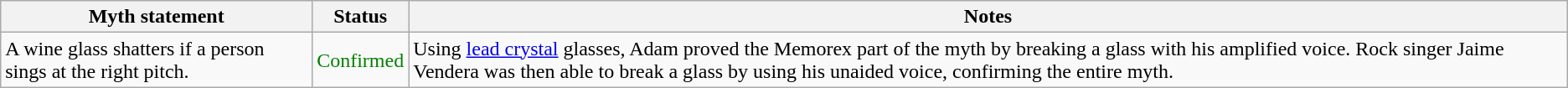<table class="wikitable plainrowheaders">
<tr>
<th>Myth statement</th>
<th>Status</th>
<th>Notes</th>
</tr>
<tr>
<td>A wine glass shatters if a person sings at the right pitch.</td>
<td style="color:green">Confirmed</td>
<td>Using <a href='#'>lead crystal</a> glasses, Adam proved the Memorex part of the myth by breaking a glass with his amplified voice. Rock singer Jaime Vendera was then able to break a glass by using his unaided voice, confirming the entire myth.</td>
</tr>
</table>
